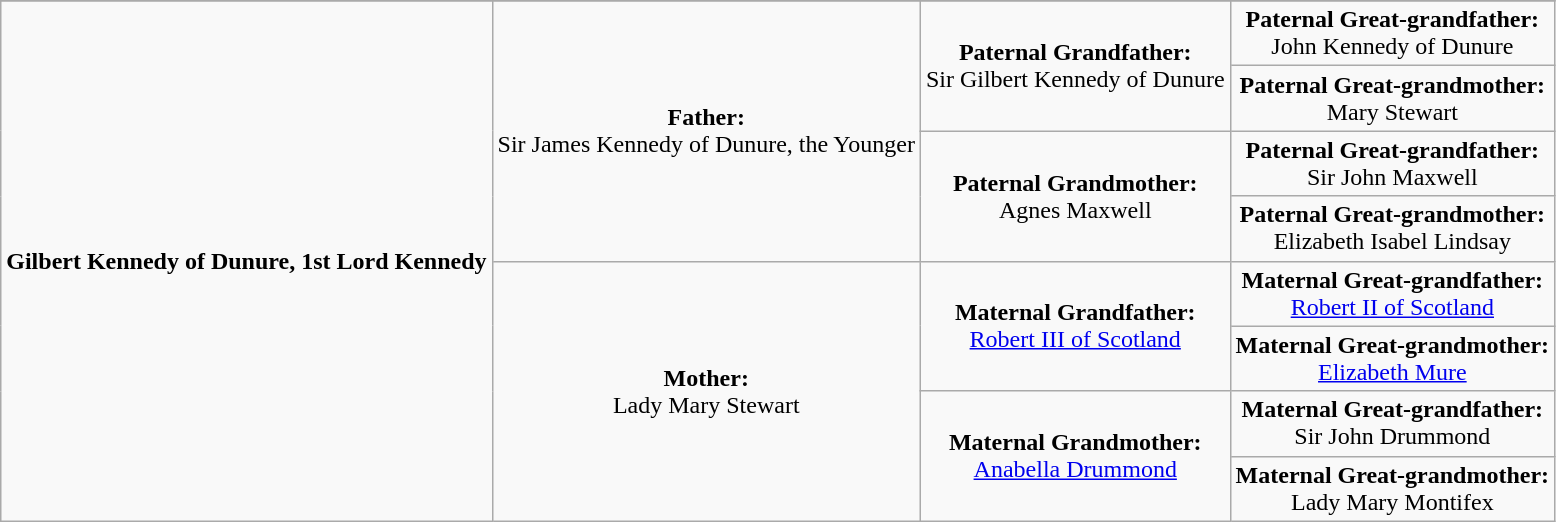<table class="wikitable">
<tr>
</tr>
<tr>
<td rowspan="8" align="center"><strong>Gilbert Kennedy of Dunure, 1st Lord Kennedy</strong></td>
<td rowspan="4" align="center"><strong>Father:</strong><br>Sir James Kennedy of Dunure, the Younger</td>
<td rowspan="2" align="center"><strong>Paternal Grandfather:</strong><br>Sir Gilbert Kennedy of Dunure</td>
<td align="center"><strong>Paternal Great-grandfather:</strong><br>John Kennedy of Dunure</td>
</tr>
<tr>
<td align="center"><strong>Paternal Great-grandmother:</strong><br>Mary Stewart</td>
</tr>
<tr>
<td rowspan="2" align="center"><strong>Paternal Grandmother:</strong><br>Agnes Maxwell</td>
<td align="center"><strong>Paternal Great-grandfather:</strong><br>Sir John Maxwell</td>
</tr>
<tr>
<td align="center"><strong>Paternal Great-grandmother:</strong><br>Elizabeth Isabel Lindsay</td>
</tr>
<tr>
<td rowspan="4" align="center"><strong>Mother:</strong><br>Lady Mary Stewart</td>
<td rowspan="2" align="center"><strong>Maternal Grandfather:</strong><br><a href='#'>Robert III of Scotland</a></td>
<td align="center"><strong>Maternal Great-grandfather:</strong><br><a href='#'>Robert II of Scotland</a></td>
</tr>
<tr>
<td align="center"><strong>Maternal Great-grandmother:</strong><br><a href='#'>Elizabeth Mure</a></td>
</tr>
<tr>
<td rowspan="2" align="center"><strong>Maternal Grandmother:</strong><br><a href='#'>Anabella Drummond</a></td>
<td align="center"><strong>Maternal Great-grandfather:</strong><br>Sir John Drummond</td>
</tr>
<tr>
<td align="center"><strong>Maternal Great-grandmother:</strong><br>Lady Mary Montifex</td>
</tr>
</table>
